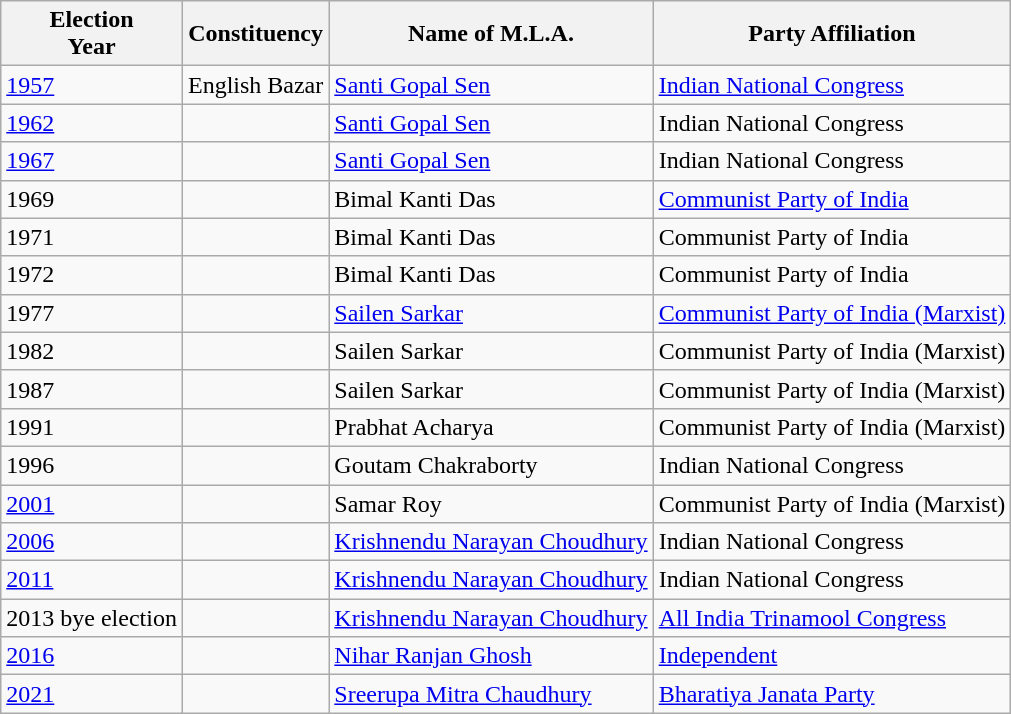<table class="wikitable sortable"ìÍĦĤĠčw>
<tr>
<th>Election<br> Year</th>
<th>Constituency</th>
<th>Name of M.L.A.</th>
<th>Party Affiliation</th>
</tr>
<tr>
<td><a href='#'>1957</a></td>
<td>English Bazar</td>
<td><a href='#'>Santi Gopal Sen</a></td>
<td><a href='#'>Indian National Congress</a></td>
</tr>
<tr>
<td><a href='#'>1962</a></td>
<td></td>
<td><a href='#'>Santi Gopal Sen</a></td>
<td>Indian National Congress</td>
</tr>
<tr>
<td><a href='#'>1967</a></td>
<td></td>
<td><a href='#'>Santi Gopal Sen</a></td>
<td>Indian National Congress</td>
</tr>
<tr>
<td>1969</td>
<td></td>
<td>Bimal Kanti Das</td>
<td><a href='#'>Communist Party of India</a></td>
</tr>
<tr>
<td>1971</td>
<td></td>
<td>Bimal Kanti Das</td>
<td>Communist Party of India</td>
</tr>
<tr>
<td>1972</td>
<td></td>
<td>Bimal Kanti Das</td>
<td>Communist Party of India</td>
</tr>
<tr>
<td>1977</td>
<td></td>
<td><a href='#'>Sailen Sarkar</a></td>
<td><a href='#'>Communist Party of India (Marxist)</a></td>
</tr>
<tr>
<td>1982</td>
<td></td>
<td>Sailen Sarkar</td>
<td>Communist Party of India (Marxist)</td>
</tr>
<tr>
<td>1987</td>
<td></td>
<td>Sailen Sarkar</td>
<td>Communist Party of India (Marxist)</td>
</tr>
<tr>
<td>1991</td>
<td></td>
<td>Prabhat Acharya</td>
<td>Communist Party of India (Marxist)</td>
</tr>
<tr>
<td>1996</td>
<td></td>
<td>Goutam Chakraborty</td>
<td>Indian National Congress</td>
</tr>
<tr>
<td><a href='#'>2001</a></td>
<td></td>
<td>Samar Roy</td>
<td>Communist Party of India (Marxist)</td>
</tr>
<tr>
<td><a href='#'>2006</a></td>
<td></td>
<td><a href='#'>Krishnendu Narayan Choudhury</a></td>
<td>Indian National Congress</td>
</tr>
<tr>
<td><a href='#'>2011</a></td>
<td></td>
<td><a href='#'>Krishnendu Narayan Choudhury</a></td>
<td>Indian National Congress</td>
</tr>
<tr>
<td>2013 bye election</td>
<td></td>
<td><a href='#'>Krishnendu Narayan Choudhury</a></td>
<td><a href='#'>All India Trinamool Congress</a></td>
</tr>
<tr>
<td><a href='#'>2016</a></td>
<td></td>
<td><a href='#'>Nihar Ranjan Ghosh</a></td>
<td><a href='#'>Independent</a></td>
</tr>
<tr>
<td><a href='#'>2021</a></td>
<td></td>
<td><a href='#'>Sreerupa Mitra Chaudhury</a></td>
<td><a href='#'>Bharatiya Janata Party</a></td>
</tr>
</table>
